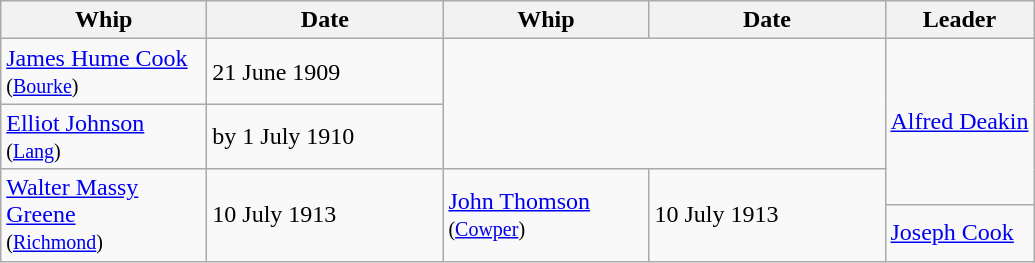<table class=wikitable>
<tr>
<th width=130px>Whip</th>
<th width=150px>Date</th>
<th width=130px>Whip</th>
<th width=150px>Date</th>
<th>Leader</th>
</tr>
<tr>
<td><a href='#'>James Hume Cook</a><br><small>(<a href='#'>Bourke</a>)</small></td>
<td>21 June 1909</td>
<td rowspan=2 colspan=2></td>
<td rowspan=3 height=95px><a href='#'>Alfred Deakin</a></td>
</tr>
<tr>
<td><a href='#'>Elliot Johnson</a><br><small>(<a href='#'>Lang</a>)</small></td>
<td>by 1 July 1910</td>
</tr>
<tr>
<td rowspan=2><a href='#'>Walter Massy Greene</a><br><small>(<a href='#'>Richmond</a>)</small></td>
<td rowspan=2>10 July 1913</td>
<td rowspan=2><a href='#'>John Thomson</a><br><small>(<a href='#'>Cowper</a>)</small></td>
<td rowspan=2>10 July 1913</td>
</tr>
<tr>
<td><a href='#'>Joseph Cook</a></td>
</tr>
</table>
